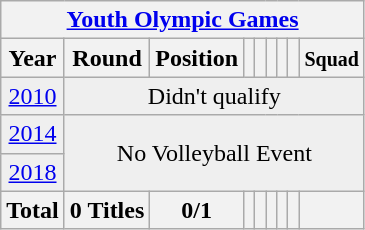<table class="wikitable" style="text-align: center;">
<tr>
<th colspan=9><a href='#'>Youth Olympic Games</a></th>
</tr>
<tr>
<th>Year</th>
<th>Round</th>
<th>Position</th>
<th></th>
<th></th>
<th></th>
<th></th>
<th></th>
<th><small>Squad</small></th>
</tr>
<tr bgcolor="efefef">
<td> <a href='#'>2010</a></td>
<td colspan=9>Didn't qualify</td>
</tr>
<tr bgcolor="efefef">
<td> <a href='#'>2014</a></td>
<td colspan=9 rowspan=2 align=center>No Volleyball Event</td>
</tr>
<tr bgcolor="efefef">
<td> <a href='#'>2018</a></td>
</tr>
<tr>
<th>Total</th>
<th>0 Titles</th>
<th>0/1</th>
<th></th>
<th></th>
<th></th>
<th></th>
<th></th>
<th></th>
</tr>
</table>
